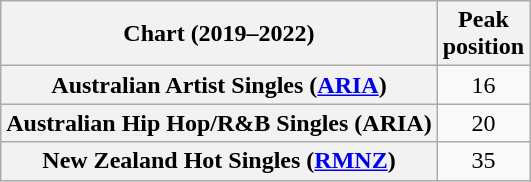<table class="wikitable sortable plainrowheaders" style="text-align:center">
<tr>
<th scope="col">Chart (2019–2022)</th>
<th scope="col">Peak<br>position</th>
</tr>
<tr>
<th scope="row">Australian Artist Singles (<a href='#'>ARIA</a>)</th>
<td>16</td>
</tr>
<tr>
<th scope="row">Australian Hip Hop/R&B Singles (ARIA)</th>
<td>20</td>
</tr>
<tr>
<th scope="row">New Zealand Hot Singles (<a href='#'>RMNZ</a>)</th>
<td>35</td>
</tr>
</table>
